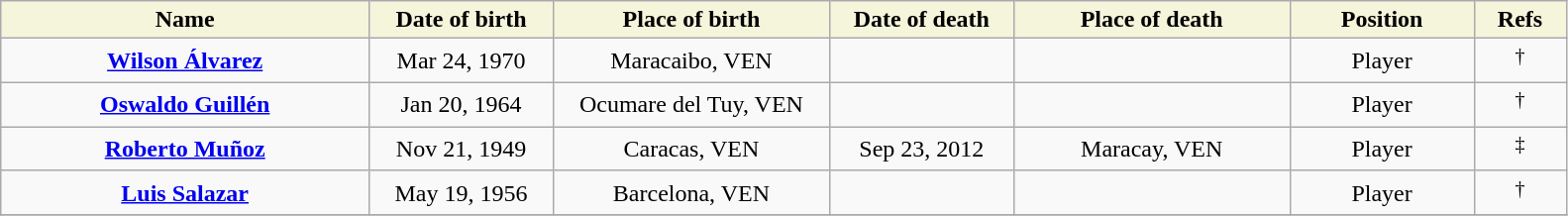<table class="wikitable">
<tr>
<th style="background:#F5F5DC;" width=20%>Name</th>
<th width=10% style="background:#F5F5DC;">Date of birth</th>
<th width=15% style="background:#F5F5DC;">Place of birth</th>
<th width=10% style="background:#F5F5DC;">Date of death</th>
<th width=15% style="background:#F5F5DC;">Place of death</th>
<th width=10% style="background:#F5F5DC;">Position</th>
<th width=5% style="background:#F5F5DC;">Refs</th>
</tr>
<tr align=center>
<td><strong><a href='#'>Wilson Álvarez</a></strong></td>
<td>Mar 24, 1970</td>
<td>Maracaibo, VEN</td>
<td></td>
<td></td>
<td>Player</td>
<td><sup> † </sup> </td>
</tr>
<tr align=center>
<td><strong><a href='#'>Oswaldo Guillén</a></strong></td>
<td>Jan 20, 1964</td>
<td>Ocumare del Tuy, VEN</td>
<td></td>
<td></td>
<td>Player</td>
<td><sup> † </sup> </td>
</tr>
<tr align=center>
<td><strong><a href='#'>Roberto Muñoz</a></strong></td>
<td>Nov 21, 1949</td>
<td>Caracas, VEN</td>
<td>Sep 23, 2012</td>
<td>Maracay, VEN</td>
<td>Player</td>
<td><sup> ‡ </sup> </td>
</tr>
<tr align=center>
<td><strong><a href='#'>Luis Salazar</a></strong></td>
<td>May 19, 1956</td>
<td>Barcelona, VEN</td>
<td></td>
<td></td>
<td>Player</td>
<td><sup> † </sup> </td>
</tr>
<tr align=center>
</tr>
</table>
